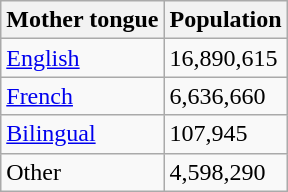<table class="wikitable">
<tr>
<th>Mother tongue</th>
<th>Population</th>
</tr>
<tr>
<td><a href='#'>English</a></td>
<td>16,890,615</td>
</tr>
<tr>
<td><a href='#'>French</a></td>
<td>6,636,660</td>
</tr>
<tr>
<td><a href='#'>Bilingual</a></td>
<td>107,945</td>
</tr>
<tr>
<td>Other</td>
<td>4,598,290</td>
</tr>
</table>
